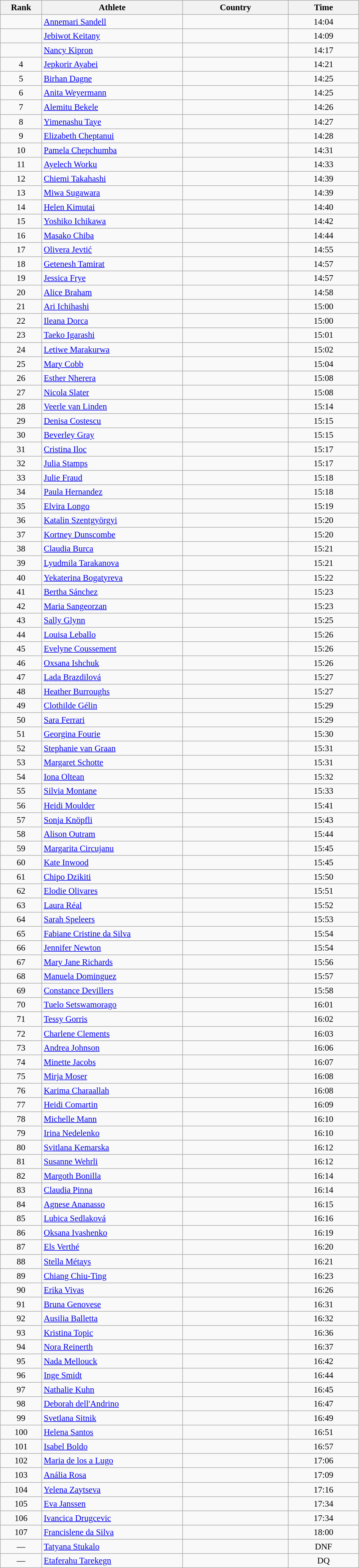<table class="wikitable sortable" style=" text-align:center; font-size:95%;" width="50%">
<tr>
<th width=5%>Rank</th>
<th width=20%>Athlete</th>
<th width=15%>Country</th>
<th width=10%>Time</th>
</tr>
<tr>
<td align=center></td>
<td align=left><a href='#'>Annemari Sandell</a></td>
<td align=left></td>
<td>14:04</td>
</tr>
<tr>
<td align=center></td>
<td align=left><a href='#'>Jebiwot Keitany</a></td>
<td align=left></td>
<td>14:09</td>
</tr>
<tr>
<td align=center></td>
<td align=left><a href='#'>Nancy Kipron</a></td>
<td align=left></td>
<td>14:17</td>
</tr>
<tr>
<td align=center>4</td>
<td align=left><a href='#'>Jepkorir Ayabei</a></td>
<td align=left></td>
<td>14:21</td>
</tr>
<tr>
<td align=center>5</td>
<td align=left><a href='#'>Birhan Dagne</a></td>
<td align=left></td>
<td>14:25</td>
</tr>
<tr>
<td align=center>6</td>
<td align=left><a href='#'>Anita Weyermann</a></td>
<td align=left></td>
<td>14:25</td>
</tr>
<tr>
<td align=center>7</td>
<td align=left><a href='#'>Alemitu Bekele</a></td>
<td align=left></td>
<td>14:26</td>
</tr>
<tr>
<td align=center>8</td>
<td align=left><a href='#'>Yimenashu Taye</a></td>
<td align=left></td>
<td>14:27</td>
</tr>
<tr>
<td align=center>9</td>
<td align=left><a href='#'>Elizabeth Cheptanui</a></td>
<td align=left></td>
<td>14:28</td>
</tr>
<tr>
<td align=center>10</td>
<td align=left><a href='#'>Pamela Chepchumba</a></td>
<td align=left></td>
<td>14:31</td>
</tr>
<tr>
<td align=center>11</td>
<td align=left><a href='#'>Ayelech Worku</a></td>
<td align=left></td>
<td>14:33</td>
</tr>
<tr>
<td align=center>12</td>
<td align=left><a href='#'>Chiemi Takahashi</a></td>
<td align=left></td>
<td>14:39</td>
</tr>
<tr>
<td align=center>13</td>
<td align=left><a href='#'>Miwa Sugawara</a></td>
<td align=left></td>
<td>14:39</td>
</tr>
<tr>
<td align=center>14</td>
<td align=left><a href='#'>Helen Kimutai</a></td>
<td align=left></td>
<td>14:40</td>
</tr>
<tr>
<td align=center>15</td>
<td align=left><a href='#'>Yoshiko Ichikawa</a></td>
<td align=left></td>
<td>14:42</td>
</tr>
<tr>
<td align=center>16</td>
<td align=left><a href='#'>Masako Chiba</a></td>
<td align=left></td>
<td>14:44</td>
</tr>
<tr>
<td align=center>17</td>
<td align=left><a href='#'>Olivera Jevtić</a></td>
<td align=left></td>
<td>14:55</td>
</tr>
<tr>
<td align=center>18</td>
<td align=left><a href='#'>Getenesh Tamirat</a></td>
<td align=left></td>
<td>14:57</td>
</tr>
<tr>
<td align=center>19</td>
<td align=left><a href='#'>Jessica Frye</a></td>
<td align=left></td>
<td>14:57</td>
</tr>
<tr>
<td align=center>20</td>
<td align=left><a href='#'>Alice Braham</a></td>
<td align=left></td>
<td>14:58</td>
</tr>
<tr>
<td align=center>21</td>
<td align=left><a href='#'>Ari Ichihashi</a></td>
<td align=left></td>
<td>15:00</td>
</tr>
<tr>
<td align=center>22</td>
<td align=left><a href='#'>Ileana Dorca</a></td>
<td align=left></td>
<td>15:00</td>
</tr>
<tr>
<td align=center>23</td>
<td align=left><a href='#'>Taeko Igarashi</a></td>
<td align=left></td>
<td>15:01</td>
</tr>
<tr>
<td align=center>24</td>
<td align=left><a href='#'>Letiwe Marakurwa</a></td>
<td align=left></td>
<td>15:02</td>
</tr>
<tr>
<td align=center>25</td>
<td align=left><a href='#'>Mary Cobb</a></td>
<td align=left></td>
<td>15:04</td>
</tr>
<tr>
<td align=center>26</td>
<td align=left><a href='#'>Esther Nherera</a></td>
<td align=left></td>
<td>15:08</td>
</tr>
<tr>
<td align=center>27</td>
<td align=left><a href='#'>Nicola Slater</a></td>
<td align=left></td>
<td>15:08</td>
</tr>
<tr>
<td align=center>28</td>
<td align=left><a href='#'>Veerle van Linden</a></td>
<td align=left></td>
<td>15:14</td>
</tr>
<tr>
<td align=center>29</td>
<td align=left><a href='#'>Denisa Costescu</a></td>
<td align=left></td>
<td>15:15</td>
</tr>
<tr>
<td align=center>30</td>
<td align=left><a href='#'>Beverley Gray</a></td>
<td align=left></td>
<td>15:15</td>
</tr>
<tr>
<td align=center>31</td>
<td align=left><a href='#'>Cristina Iloc</a></td>
<td align=left></td>
<td>15:17</td>
</tr>
<tr>
<td align=center>32</td>
<td align=left><a href='#'>Julia Stamps</a></td>
<td align=left></td>
<td>15:17</td>
</tr>
<tr>
<td align=center>33</td>
<td align=left><a href='#'>Julie Fraud</a></td>
<td align=left></td>
<td>15:18</td>
</tr>
<tr>
<td align=center>34</td>
<td align=left><a href='#'>Paula Hernandez</a></td>
<td align=left></td>
<td>15:18</td>
</tr>
<tr>
<td align=center>35</td>
<td align=left><a href='#'>Elvira Longo</a></td>
<td align=left></td>
<td>15:19</td>
</tr>
<tr>
<td align=center>36</td>
<td align=left><a href='#'>Katalin Szentgyörgyi</a></td>
<td align=left></td>
<td>15:20</td>
</tr>
<tr>
<td align=center>37</td>
<td align=left><a href='#'>Kortney Dunscombe</a></td>
<td align=left></td>
<td>15:20</td>
</tr>
<tr>
<td align=center>38</td>
<td align=left><a href='#'>Claudia Burca</a></td>
<td align=left></td>
<td>15:21</td>
</tr>
<tr>
<td align=center>39</td>
<td align=left><a href='#'>Lyudmila Tarakanova</a></td>
<td align=left></td>
<td>15:21</td>
</tr>
<tr>
<td align=center>40</td>
<td align=left><a href='#'>Yekaterina Bogatyreva</a></td>
<td align=left></td>
<td>15:22</td>
</tr>
<tr>
<td align=center>41</td>
<td align=left><a href='#'>Bertha Sánchez</a></td>
<td align=left></td>
<td>15:23</td>
</tr>
<tr>
<td align=center>42</td>
<td align=left><a href='#'>Maria Sangeorzan</a></td>
<td align=left></td>
<td>15:23</td>
</tr>
<tr>
<td align=center>43</td>
<td align=left><a href='#'>Sally Glynn</a></td>
<td align=left></td>
<td>15:25</td>
</tr>
<tr>
<td align=center>44</td>
<td align=left><a href='#'>Louisa Leballo</a></td>
<td align=left></td>
<td>15:26</td>
</tr>
<tr>
<td align=center>45</td>
<td align=left><a href='#'>Evelyne Coussement</a></td>
<td align=left></td>
<td>15:26</td>
</tr>
<tr>
<td align=center>46</td>
<td align=left><a href='#'>Oxsana Ishchuk</a></td>
<td align=left></td>
<td>15:26</td>
</tr>
<tr>
<td align=center>47</td>
<td align=left><a href='#'>Lada Brazdilová</a></td>
<td align=left></td>
<td>15:27</td>
</tr>
<tr>
<td align=center>48</td>
<td align=left><a href='#'>Heather Burroughs</a></td>
<td align=left></td>
<td>15:27</td>
</tr>
<tr>
<td align=center>49</td>
<td align=left><a href='#'>Clothilde Gélin</a></td>
<td align=left></td>
<td>15:29</td>
</tr>
<tr>
<td align=center>50</td>
<td align=left><a href='#'>Sara Ferrari</a></td>
<td align=left></td>
<td>15:29</td>
</tr>
<tr>
<td align=center>51</td>
<td align=left><a href='#'>Georgina Fourie</a></td>
<td align=left></td>
<td>15:30</td>
</tr>
<tr>
<td align=center>52</td>
<td align=left><a href='#'>Stephanie van Graan</a></td>
<td align=left></td>
<td>15:31</td>
</tr>
<tr>
<td align=center>53</td>
<td align=left><a href='#'>Margaret Schotte</a></td>
<td align=left></td>
<td>15:31</td>
</tr>
<tr>
<td align=center>54</td>
<td align=left><a href='#'>Iona Oltean</a></td>
<td align=left></td>
<td>15:32</td>
</tr>
<tr>
<td align=center>55</td>
<td align=left><a href='#'>Silvia Montane</a></td>
<td align=left></td>
<td>15:33</td>
</tr>
<tr>
<td align=center>56</td>
<td align=left><a href='#'>Heidi Moulder</a></td>
<td align=left></td>
<td>15:41</td>
</tr>
<tr>
<td align=center>57</td>
<td align=left><a href='#'>Sonja Knöpfli</a></td>
<td align=left></td>
<td>15:43</td>
</tr>
<tr>
<td align=center>58</td>
<td align=left><a href='#'>Alison Outram</a></td>
<td align=left></td>
<td>15:44</td>
</tr>
<tr>
<td align=center>59</td>
<td align=left><a href='#'>Margarita Circujanu</a></td>
<td align=left></td>
<td>15:45</td>
</tr>
<tr>
<td align=center>60</td>
<td align=left><a href='#'>Kate Inwood</a></td>
<td align=left></td>
<td>15:45</td>
</tr>
<tr>
<td align=center>61</td>
<td align=left><a href='#'>Chipo Dzikiti</a></td>
<td align=left></td>
<td>15:50</td>
</tr>
<tr>
<td align=center>62</td>
<td align=left><a href='#'>Elodie Olivares</a></td>
<td align=left></td>
<td>15:51</td>
</tr>
<tr>
<td align=center>63</td>
<td align=left><a href='#'>Laura Réal</a></td>
<td align=left></td>
<td>15:52</td>
</tr>
<tr>
<td align=center>64</td>
<td align=left><a href='#'>Sarah Speleers</a></td>
<td align=left></td>
<td>15:53</td>
</tr>
<tr>
<td align=center>65</td>
<td align=left><a href='#'>Fabiane Cristine da Silva</a></td>
<td align=left></td>
<td>15:54</td>
</tr>
<tr>
<td align=center>66</td>
<td align=left><a href='#'>Jennifer Newton</a></td>
<td align=left></td>
<td>15:54</td>
</tr>
<tr>
<td align=center>67</td>
<td align=left><a href='#'>Mary Jane Richards</a></td>
<td align=left></td>
<td>15:56</td>
</tr>
<tr>
<td align=center>68</td>
<td align=left><a href='#'>Manuela Dominguez</a></td>
<td align=left></td>
<td>15:57</td>
</tr>
<tr>
<td align=center>69</td>
<td align=left><a href='#'>Constance Devillers</a></td>
<td align=left></td>
<td>15:58</td>
</tr>
<tr>
<td align=center>70</td>
<td align=left><a href='#'>Tuelo Setswamorago</a></td>
<td align=left></td>
<td>16:01</td>
</tr>
<tr>
<td align=center>71</td>
<td align=left><a href='#'>Tessy Gorris</a></td>
<td align=left></td>
<td>16:02</td>
</tr>
<tr>
<td align=center>72</td>
<td align=left><a href='#'>Charlene Clements</a></td>
<td align=left></td>
<td>16:03</td>
</tr>
<tr>
<td align=center>73</td>
<td align=left><a href='#'>Andrea Johnson</a></td>
<td align=left></td>
<td>16:06</td>
</tr>
<tr>
<td align=center>74</td>
<td align=left><a href='#'>Minette Jacobs</a></td>
<td align=left></td>
<td>16:07</td>
</tr>
<tr>
<td align=center>75</td>
<td align=left><a href='#'>Mirja Moser</a></td>
<td align=left></td>
<td>16:08</td>
</tr>
<tr>
<td align=center>76</td>
<td align=left><a href='#'>Karima Charaallah</a></td>
<td align=left></td>
<td>16:08</td>
</tr>
<tr>
<td align=center>77</td>
<td align=left><a href='#'>Heidi Comartin</a></td>
<td align=left></td>
<td>16:09</td>
</tr>
<tr>
<td align=center>78</td>
<td align=left><a href='#'>Michelle Mann</a></td>
<td align=left></td>
<td>16:10</td>
</tr>
<tr>
<td align=center>79</td>
<td align=left><a href='#'>Irina Nedelenko</a></td>
<td align=left></td>
<td>16:10</td>
</tr>
<tr>
<td align=center>80</td>
<td align=left><a href='#'>Svitlana Kemarska</a></td>
<td align=left></td>
<td>16:12</td>
</tr>
<tr>
<td align=center>81</td>
<td align=left><a href='#'>Susanne Wehrli</a></td>
<td align=left></td>
<td>16:12</td>
</tr>
<tr>
<td align=center>82</td>
<td align=left><a href='#'>Margoth Bonilla</a></td>
<td align=left></td>
<td>16:14</td>
</tr>
<tr>
<td align=center>83</td>
<td align=left><a href='#'>Claudia Pinna</a></td>
<td align=left></td>
<td>16:14</td>
</tr>
<tr>
<td align=center>84</td>
<td align=left><a href='#'>Agnese Ananasso</a></td>
<td align=left></td>
<td>16:15</td>
</tr>
<tr>
<td align=center>85</td>
<td align=left><a href='#'>Lubica Sedlaková</a></td>
<td align=left></td>
<td>16:16</td>
</tr>
<tr>
<td align=center>86</td>
<td align=left><a href='#'>Oksana Ivashenko</a></td>
<td align=left></td>
<td>16:19</td>
</tr>
<tr>
<td align=center>87</td>
<td align=left><a href='#'>Els Verthé</a></td>
<td align=left></td>
<td>16:20</td>
</tr>
<tr>
<td align=center>88</td>
<td align=left><a href='#'>Stella Métays</a></td>
<td align=left></td>
<td>16:21</td>
</tr>
<tr>
<td align=center>89</td>
<td align=left><a href='#'>Chiang Chiu-Ting</a></td>
<td align=left></td>
<td>16:23</td>
</tr>
<tr>
<td align=center>90</td>
<td align=left><a href='#'>Erika Vivas</a></td>
<td align=left></td>
<td>16:26</td>
</tr>
<tr>
<td align=center>91</td>
<td align=left><a href='#'>Bruna Genovese</a></td>
<td align=left></td>
<td>16:31</td>
</tr>
<tr>
<td align=center>92</td>
<td align=left><a href='#'>Ausilia Balletta</a></td>
<td align=left></td>
<td>16:32</td>
</tr>
<tr>
<td align=center>93</td>
<td align=left><a href='#'>Kristina Topic</a></td>
<td align=left></td>
<td>16:36</td>
</tr>
<tr>
<td align=center>94</td>
<td align=left><a href='#'>Nora Reinerth</a></td>
<td align=left></td>
<td>16:37</td>
</tr>
<tr>
<td align=center>95</td>
<td align=left><a href='#'>Nada Mellouck</a></td>
<td align=left></td>
<td>16:42</td>
</tr>
<tr>
<td align=center>96</td>
<td align=left><a href='#'>Inge Smidt</a></td>
<td align=left></td>
<td>16:44</td>
</tr>
<tr>
<td align=center>97</td>
<td align=left><a href='#'>Nathalie Kuhn</a></td>
<td align=left></td>
<td>16:45</td>
</tr>
<tr>
<td align=center>98</td>
<td align=left><a href='#'>Deborah dell'Andrino</a></td>
<td align=left></td>
<td>16:47</td>
</tr>
<tr>
<td align=center>99</td>
<td align=left><a href='#'>Svetlana Sitnik</a></td>
<td align=left></td>
<td>16:49</td>
</tr>
<tr>
<td align=center>100</td>
<td align=left><a href='#'>Helena Santos</a></td>
<td align=left></td>
<td>16:51</td>
</tr>
<tr>
<td align=center>101</td>
<td align=left><a href='#'>Isabel Boldo</a></td>
<td align=left></td>
<td>16:57</td>
</tr>
<tr>
<td align=center>102</td>
<td align=left><a href='#'>Maria de los a Lugo</a></td>
<td align=left></td>
<td>17:06</td>
</tr>
<tr>
<td align=center>103</td>
<td align=left><a href='#'>Anália Rosa</a></td>
<td align=left></td>
<td>17:09</td>
</tr>
<tr>
<td align=center>104</td>
<td align=left><a href='#'>Yelena Zaytseva</a></td>
<td align=left></td>
<td>17:16</td>
</tr>
<tr>
<td align=center>105</td>
<td align=left><a href='#'>Eva Janssen</a></td>
<td align=left></td>
<td>17:34</td>
</tr>
<tr>
<td align=center>106</td>
<td align=left><a href='#'>Ivancica Drugcevic</a></td>
<td align=left></td>
<td>17:34</td>
</tr>
<tr>
<td align=center>107</td>
<td align=left><a href='#'>Francislene da Silva</a></td>
<td align=left></td>
<td>18:00</td>
</tr>
<tr>
<td align=center>—</td>
<td align=left><a href='#'>Tatyana Stukalo</a></td>
<td align=left></td>
<td>DNF</td>
</tr>
<tr>
<td align=center>—</td>
<td align=left><a href='#'>Etaferahu Tarekegn</a></td>
<td align=left></td>
<td>DQ</td>
</tr>
</table>
